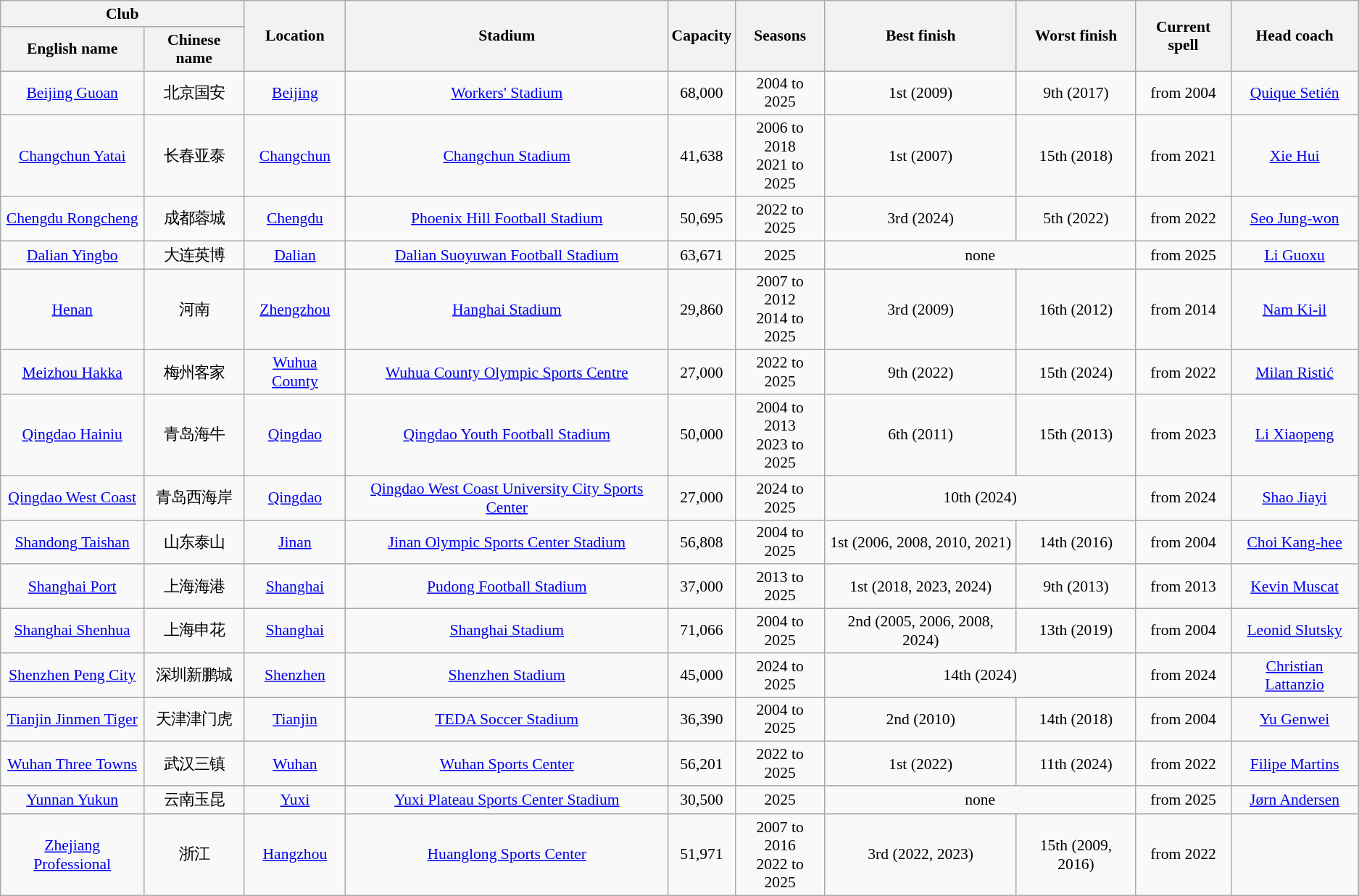<table class="wikitable sortable" style="text-align:center;font-size:90%">
<tr>
<th colspan="2">Club</th>
<th rowspan="2">Location</th>
<th rowspan="2">Stadium</th>
<th rowspan="2">Capacity</th>
<th rowspan="2">Seasons</th>
<th rowspan="2">Best finish</th>
<th rowspan="2">Worst finish</th>
<th rowspan="2">Current spell</th>
<th rowspan="2">Head coach</th>
</tr>
<tr>
<th>English name</th>
<th>Chinese name</th>
</tr>
<tr>
<td><a href='#'>Beijing Guoan</a></td>
<td>北京国安</td>
<td><a href='#'>Beijing</a></td>
<td><a href='#'>Workers' Stadium</a></td>
<td>68,000</td>
<td>2004 to 2025</td>
<td>1st (2009)</td>
<td>9th (2017)</td>
<td>from 2004</td>
<td> <a href='#'>Quique Setién</a></td>
</tr>
<tr>
<td><a href='#'>Changchun Yatai</a></td>
<td>长春亚泰</td>
<td><a href='#'>Changchun</a></td>
<td><a href='#'>Changchun Stadium</a></td>
<td>41,638</td>
<td>2006 to 2018<br>2021 to 2025</td>
<td>1st (2007)</td>
<td>15th (2018)</td>
<td>from 2021</td>
<td> <a href='#'>Xie Hui</a></td>
</tr>
<tr>
<td><a href='#'>Chengdu Rongcheng</a></td>
<td>成都蓉城</td>
<td><a href='#'>Chengdu</a></td>
<td><a href='#'>Phoenix Hill Football Stadium</a></td>
<td>50,695</td>
<td>2022 to 2025</td>
<td>3rd (2024)</td>
<td>5th (2022)</td>
<td>from 2022</td>
<td> <a href='#'>Seo Jung-won</a></td>
</tr>
<tr>
<td><a href='#'>Dalian Yingbo</a></td>
<td>大连英博</td>
<td><a href='#'>Dalian</a></td>
<td><a href='#'>Dalian Suoyuwan Football Stadium</a></td>
<td>63,671</td>
<td>2025</td>
<td colspan=2>none</td>
<td>from 2025</td>
<td> <a href='#'>Li Guoxu</a></td>
</tr>
<tr>
<td><a href='#'>Henan</a></td>
<td>河南</td>
<td><a href='#'>Zhengzhou</a></td>
<td><a href='#'>Hanghai Stadium</a></td>
<td>29,860</td>
<td>2007 to 2012<br>2014 to 2025</td>
<td>3rd (2009)</td>
<td>16th (2012)</td>
<td>from 2014</td>
<td> <a href='#'>Nam Ki-il</a></td>
</tr>
<tr>
<td><a href='#'>Meizhou Hakka</a></td>
<td>梅州客家</td>
<td><a href='#'>Wuhua County</a></td>
<td><a href='#'>Wuhua County Olympic Sports Centre</a></td>
<td>27,000</td>
<td>2022 to 2025</td>
<td>9th (2022)</td>
<td>15th (2024)</td>
<td>from 2022</td>
<td> <a href='#'>Milan Ristić</a></td>
</tr>
<tr>
<td><a href='#'>Qingdao Hainiu</a></td>
<td>青岛海牛</td>
<td><a href='#'>Qingdao</a></td>
<td><a href='#'>Qingdao Youth Football Stadium</a></td>
<td>50,000</td>
<td>2004 to 2013<br>2023 to 2025</td>
<td>6th (2011)</td>
<td>15th (2013)</td>
<td>from 2023</td>
<td> <a href='#'>Li Xiaopeng</a></td>
</tr>
<tr>
<td><a href='#'>Qingdao West Coast</a></td>
<td>青岛西海岸</td>
<td><a href='#'>Qingdao</a></td>
<td><a href='#'>Qingdao West Coast University City Sports Center</a></td>
<td>27,000</td>
<td>2024 to 2025</td>
<td colspan=2>10th (2024)</td>
<td>from 2024</td>
<td> <a href='#'>Shao Jiayi</a></td>
</tr>
<tr>
<td><a href='#'>Shandong Taishan</a></td>
<td>山东泰山</td>
<td><a href='#'>Jinan</a></td>
<td><a href='#'>Jinan Olympic Sports Center Stadium</a></td>
<td>56,808</td>
<td>2004 to 2025</td>
<td>1st (2006, 2008, 2010, 2021)</td>
<td>14th (2016)</td>
<td>from 2004</td>
<td> <a href='#'>Choi Kang-hee</a></td>
</tr>
<tr>
<td><a href='#'>Shanghai Port</a></td>
<td>上海海港</td>
<td><a href='#'>Shanghai</a></td>
<td><a href='#'>Pudong Football Stadium</a></td>
<td>37,000</td>
<td>2013 to 2025</td>
<td>1st (2018, 2023, 2024)</td>
<td>9th (2013)</td>
<td>from 2013</td>
<td> <a href='#'>Kevin Muscat</a></td>
</tr>
<tr>
<td><a href='#'>Shanghai Shenhua</a></td>
<td>上海申花</td>
<td><a href='#'>Shanghai</a></td>
<td><a href='#'>Shanghai Stadium</a></td>
<td>71,066</td>
<td>2004 to 2025</td>
<td>2nd (2005, 2006, 2008, 2024)</td>
<td>13th (2019)</td>
<td>from 2004</td>
<td> <a href='#'>Leonid Slutsky</a></td>
</tr>
<tr>
<td><a href='#'>Shenzhen Peng City</a></td>
<td>深圳新鹏城</td>
<td><a href='#'>Shenzhen</a></td>
<td><a href='#'>Shenzhen Stadium</a></td>
<td>45,000</td>
<td>2024 to 2025</td>
<td colspan=2>14th (2024)</td>
<td>from 2024</td>
<td> <a href='#'>Christian Lattanzio</a></td>
</tr>
<tr>
<td><a href='#'>Tianjin Jinmen Tiger</a></td>
<td>天津津门虎</td>
<td><a href='#'>Tianjin</a></td>
<td><a href='#'>TEDA Soccer Stadium</a></td>
<td>36,390</td>
<td>2004 to 2025</td>
<td>2nd (2010)</td>
<td>14th (2018)</td>
<td>from 2004</td>
<td> <a href='#'>Yu Genwei</a></td>
</tr>
<tr>
<td><a href='#'>Wuhan Three Towns</a></td>
<td>武汉三镇</td>
<td><a href='#'>Wuhan</a></td>
<td><a href='#'>Wuhan Sports Center</a></td>
<td>56,201</td>
<td>2022 to 2025</td>
<td>1st (2022)</td>
<td>11th (2024)</td>
<td>from 2022</td>
<td> <a href='#'>Filipe Martins</a></td>
</tr>
<tr>
<td><a href='#'>Yunnan Yukun</a></td>
<td>云南玉昆</td>
<td><a href='#'>Yuxi</a></td>
<td><a href='#'>Yuxi Plateau Sports Center Stadium</a></td>
<td>30,500</td>
<td>2025</td>
<td colspan=2>none</td>
<td>from 2025</td>
<td> <a href='#'>Jørn Andersen</a></td>
</tr>
<tr>
<td><a href='#'>Zhejiang Professional</a></td>
<td>浙江</td>
<td><a href='#'>Hangzhou</a></td>
<td><a href='#'>Huanglong Sports Center</a></td>
<td>51,971</td>
<td>2007 to 2016<br>2022 to 2025</td>
<td>3rd (2022, 2023)</td>
<td>15th (2009, 2016)</td>
<td>from 2022</td>
<td></td>
</tr>
</table>
